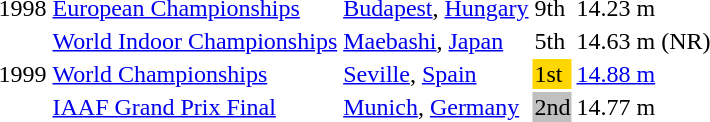<table>
<tr>
<td>1998</td>
<td><a href='#'>European Championships</a></td>
<td><a href='#'>Budapest</a>, <a href='#'>Hungary</a></td>
<td>9th</td>
<td>14.23 m</td>
</tr>
<tr>
<td rowspan=3>1999</td>
<td><a href='#'>World Indoor Championships</a></td>
<td><a href='#'>Maebashi</a>, <a href='#'>Japan</a></td>
<td>5th</td>
<td>14.63 m (NR)</td>
</tr>
<tr>
<td><a href='#'>World Championships</a></td>
<td><a href='#'>Seville</a>, <a href='#'>Spain</a></td>
<td bgcolor="gold">1st</td>
<td><a href='#'>14.88 m</a></td>
</tr>
<tr>
<td><a href='#'>IAAF Grand Prix Final</a></td>
<td><a href='#'>Munich</a>, <a href='#'>Germany</a></td>
<td bgcolor="silver">2nd</td>
<td>14.77 m</td>
</tr>
</table>
